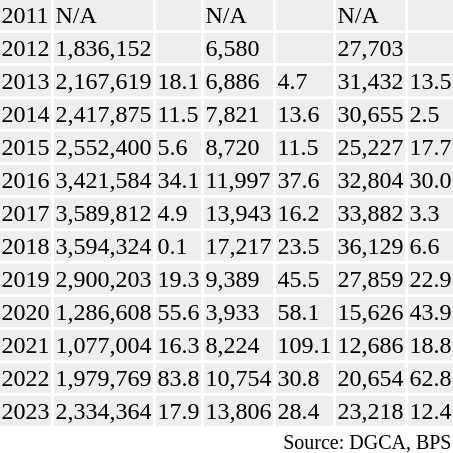<table class="toccolours sortable" style="padding:0.5em;">
<tr>
<th></th>
<th></th>
<th></th>
<th></th>
<th></th>
<th></th>
<th></th>
</tr>
<tr style="background:#eee;">
<td>2011</td>
<td>N/A</td>
<td></td>
<td>N/A</td>
<td></td>
<td>N/A</td>
<td></td>
</tr>
<tr style="background:#eee;">
<td>2012</td>
<td>1,836,152</td>
<td></td>
<td>6,580</td>
<td></td>
<td>27,703</td>
<td></td>
</tr>
<tr style="background:#eee;">
<td>2013</td>
<td>2,167,619</td>
<td> 18.1</td>
<td>6,886</td>
<td> 4.7</td>
<td>31,432</td>
<td> 13.5</td>
</tr>
<tr style="background:#eee;">
<td>2014</td>
<td>2,417,875</td>
<td> 11.5</td>
<td>7,821</td>
<td> 13.6</td>
<td>30,655</td>
<td> 2.5</td>
</tr>
<tr style="background:#eee;">
<td>2015</td>
<td>2,552,400</td>
<td> 5.6</td>
<td>8,720</td>
<td> 11.5</td>
<td>25,227</td>
<td> 17.7</td>
</tr>
<tr style="background:#eee;">
<td>2016</td>
<td>3,421,584</td>
<td> 34.1</td>
<td>11,997</td>
<td> 37.6</td>
<td>32,804</td>
<td> 30.0</td>
</tr>
<tr style="background:#eee;">
<td>2017</td>
<td>3,589,812</td>
<td> 4.9</td>
<td>13,943</td>
<td> 16.2</td>
<td>33,882</td>
<td> 3.3</td>
</tr>
<tr style="background:#eee;">
<td>2018</td>
<td>3,594,324</td>
<td> 0.1</td>
<td>17,217</td>
<td> 23.5</td>
<td>36,129</td>
<td> 6.6</td>
</tr>
<tr style="background:#eee;">
<td>2019</td>
<td>2,900,203</td>
<td> 19.3</td>
<td>9,389</td>
<td> 45.5</td>
<td>27,859</td>
<td> 22.9</td>
</tr>
<tr style="background:#eee;">
<td>2020</td>
<td>1,286,608</td>
<td> 55.6</td>
<td>3,933</td>
<td> 58.1</td>
<td>15,626</td>
<td> 43.9</td>
</tr>
<tr style="background:#eee;">
<td>2021</td>
<td>1,077,004</td>
<td> 16.3</td>
<td>8,224</td>
<td> 109.1</td>
<td>12,686</td>
<td> 18.8</td>
</tr>
<tr style="background:#eee;">
<td>2022</td>
<td>1,979,769</td>
<td> 83.8</td>
<td>10,754</td>
<td> 30.8</td>
<td>20,654</td>
<td> 62.8</td>
</tr>
<tr style="background:#eee;">
<td>2023</td>
<td>2,334,364</td>
<td> 17.9</td>
<td>13,806</td>
<td> 28.4</td>
<td>23,218</td>
<td> 12.4</td>
</tr>
<tr>
<td colspan="7" style="text-align:right;"><sup>Source: DGCA, BPS</sup></td>
</tr>
</table>
